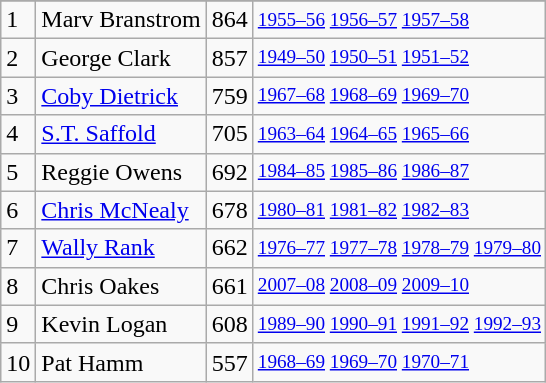<table class="wikitable">
<tr>
</tr>
<tr>
<td>1</td>
<td>Marv Branstrom</td>
<td>864</td>
<td style="font-size:80%;"><a href='#'>1955–56</a> <a href='#'>1956–57</a> <a href='#'>1957–58</a></td>
</tr>
<tr>
<td>2</td>
<td>George Clark</td>
<td>857</td>
<td style="font-size:80%;"><a href='#'>1949–50</a> <a href='#'>1950–51</a> <a href='#'>1951–52</a></td>
</tr>
<tr>
<td>3</td>
<td><a href='#'>Coby Dietrick</a></td>
<td>759</td>
<td style="font-size:80%;"><a href='#'>1967–68</a> <a href='#'>1968–69</a> <a href='#'>1969–70</a></td>
</tr>
<tr>
<td>4</td>
<td><a href='#'>S.T. Saffold</a></td>
<td>705</td>
<td style="font-size:80%;"><a href='#'>1963–64</a> <a href='#'>1964–65</a> <a href='#'>1965–66</a></td>
</tr>
<tr>
<td>5</td>
<td>Reggie Owens</td>
<td>692</td>
<td style="font-size:80%;"><a href='#'>1984–85</a> <a href='#'>1985–86</a> <a href='#'>1986–87</a></td>
</tr>
<tr>
<td>6</td>
<td><a href='#'>Chris McNealy</a></td>
<td>678</td>
<td style="font-size:80%;"><a href='#'>1980–81</a> <a href='#'>1981–82</a> <a href='#'>1982–83</a></td>
</tr>
<tr>
<td>7</td>
<td><a href='#'>Wally Rank</a></td>
<td>662</td>
<td style="font-size:80%;"><a href='#'>1976–77</a> <a href='#'>1977–78</a> <a href='#'>1978–79</a> <a href='#'>1979–80</a></td>
</tr>
<tr>
<td>8</td>
<td>Chris Oakes</td>
<td>661</td>
<td style="font-size:80%;"><a href='#'>2007–08</a> <a href='#'>2008–09</a> <a href='#'>2009–10</a></td>
</tr>
<tr>
<td>9</td>
<td>Kevin Logan</td>
<td>608</td>
<td style="font-size:80%;"><a href='#'>1989–90</a> <a href='#'>1990–91</a> <a href='#'>1991–92</a> <a href='#'>1992–93</a></td>
</tr>
<tr>
<td>10</td>
<td>Pat Hamm</td>
<td>557</td>
<td style="font-size:80%;"><a href='#'>1968–69</a> <a href='#'>1969–70</a> <a href='#'>1970–71</a></td>
</tr>
</table>
